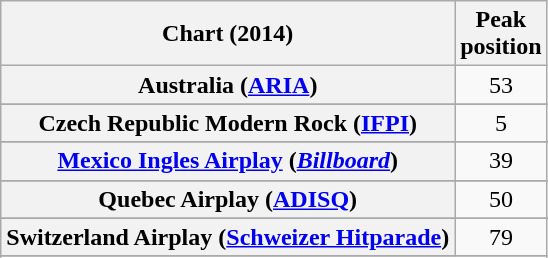<table class="wikitable sortable plainrowheaders" style="text-align:center;">
<tr>
<th scope="col">Chart (2014)</th>
<th scope="col">Peak<br>position</th>
</tr>
<tr>
<th scope="row">Australia (<a href='#'>ARIA</a>)</th>
<td>53</td>
</tr>
<tr>
</tr>
<tr>
</tr>
<tr>
</tr>
<tr>
</tr>
<tr>
</tr>
<tr>
<th scope="row">Czech Republic Modern Rock (<a href='#'>IFPI</a>)</th>
<td>5</td>
</tr>
<tr>
</tr>
<tr>
</tr>
<tr>
</tr>
<tr>
<th scope="row"><a href='#'>Mexico Ingles Airplay</a> (<em><a href='#'>Billboard</a></em>)</th>
<td>39</td>
</tr>
<tr>
</tr>
<tr>
</tr>
<tr>
<th scope="row">Quebec Airplay (<a href='#'>ADISQ</a>)</th>
<td>50</td>
</tr>
<tr>
</tr>
<tr>
<th scope="row">Switzerland Airplay (<a href='#'>Schweizer Hitparade</a>)</th>
<td>79</td>
</tr>
<tr>
</tr>
<tr>
</tr>
<tr>
</tr>
<tr>
</tr>
<tr>
</tr>
</table>
